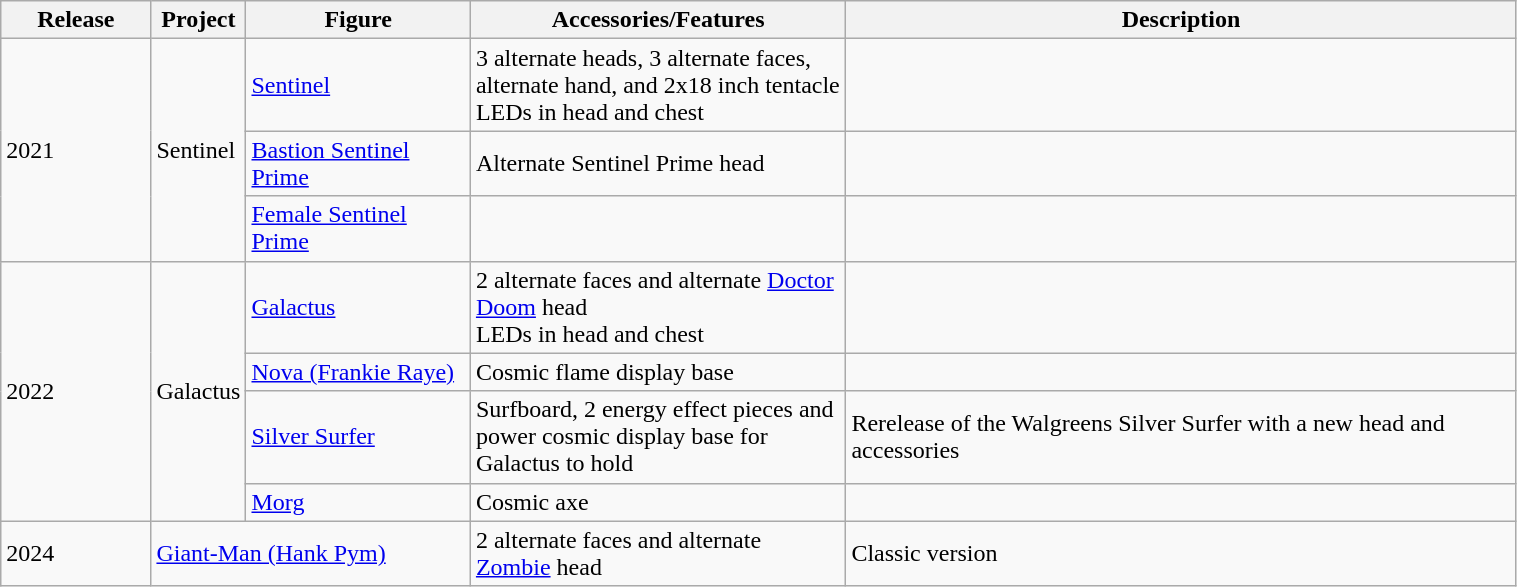<table class="wikitable" style="width:80%;">
<tr>
<th width=10%>Release</th>
<th width=5%>Project</th>
<th width=15%>Figure</th>
<th width=25%>Accessories/Features</th>
<th width=60%>Description</th>
</tr>
<tr>
<td rowspan=3>2021</td>
<td rowspan=3>Sentinel</td>
<td><a href='#'>Sentinel</a></td>
<td>3 alternate heads, 3 alternate faces, alternate hand, and 2x18 inch tentacle<br>LEDs in head and chest</td>
<td></td>
</tr>
<tr>
<td><a href='#'>Bastion Sentinel Prime</a></td>
<td>Alternate Sentinel Prime head</td>
<td></td>
</tr>
<tr>
<td><a href='#'>Female Sentinel Prime</a></td>
<td></td>
<td></td>
</tr>
<tr>
<td rowspan=4>2022</td>
<td rowspan=4>Galactus</td>
<td><a href='#'>Galactus</a></td>
<td>2 alternate faces and alternate <a href='#'>Doctor Doom</a> head<br>LEDs in head and chest</td>
<td></td>
</tr>
<tr>
<td><a href='#'>Nova (Frankie Raye)</a></td>
<td>Cosmic flame display base</td>
<td></td>
</tr>
<tr>
<td><a href='#'>Silver Surfer</a></td>
<td>Surfboard, 2 energy effect pieces and power cosmic display base for Galactus to hold</td>
<td>Rerelease of the Walgreens Silver Surfer with a new head and accessories</td>
</tr>
<tr>
<td><a href='#'>Morg</a></td>
<td>Cosmic axe</td>
<td></td>
</tr>
<tr>
<td>2024</td>
<td colspan=2><a href='#'>Giant-Man (Hank Pym)</a></td>
<td>2 alternate faces and alternate <a href='#'>Zombie</a> head</td>
<td>Classic version</td>
</tr>
</table>
